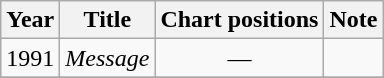<table class="wikitable sortable">
<tr>
<th>Year</th>
<th>Title</th>
<th>Chart positions</th>
<th class="unsortable">Note</th>
</tr>
<tr>
<td>1991</td>
<td><em>Message</em></td>
<td style="text-align: center;">—</td>
<td></td>
</tr>
<tr>
</tr>
</table>
